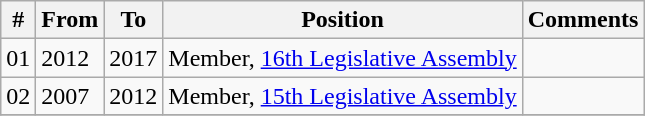<table class="wikitable sortable">
<tr>
<th>#</th>
<th>From</th>
<th>To</th>
<th>Position</th>
<th>Comments</th>
</tr>
<tr>
<td>01</td>
<td>2012</td>
<td>2017</td>
<td>Member, <a href='#'>16th Legislative Assembly</a></td>
<td></td>
</tr>
<tr>
<td>02</td>
<td>2007</td>
<td>2012</td>
<td>Member, <a href='#'>15th Legislative Assembly</a></td>
<td></td>
</tr>
<tr>
</tr>
</table>
